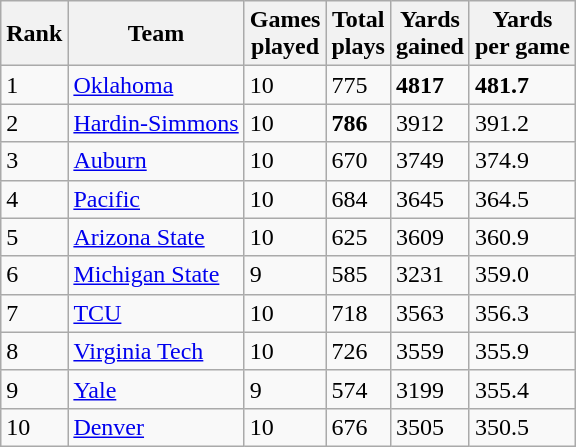<table class="wikitable sortable">
<tr>
<th>Rank</th>
<th>Team</th>
<th>Games<br>played</th>
<th>Total<br>plays</th>
<th>Yards<br>gained</th>
<th>Yards<br>per game</th>
</tr>
<tr>
<td>1</td>
<td><a href='#'>Oklahoma</a></td>
<td>10</td>
<td>775</td>
<td><strong>4817</strong></td>
<td><strong>481.7</strong></td>
</tr>
<tr>
<td>2</td>
<td><a href='#'>Hardin-Simmons</a></td>
<td>10</td>
<td><strong>786</strong></td>
<td>3912</td>
<td>391.2</td>
</tr>
<tr>
<td>3</td>
<td><a href='#'>Auburn</a></td>
<td>10</td>
<td>670</td>
<td>3749</td>
<td>374.9</td>
</tr>
<tr>
<td>4</td>
<td><a href='#'>Pacific</a></td>
<td>10</td>
<td>684</td>
<td>3645</td>
<td>364.5</td>
</tr>
<tr>
<td>5</td>
<td><a href='#'>Arizona State</a></td>
<td>10</td>
<td>625</td>
<td>3609</td>
<td>360.9</td>
</tr>
<tr>
<td>6</td>
<td><a href='#'>Michigan State</a></td>
<td>9</td>
<td>585</td>
<td>3231</td>
<td>359.0</td>
</tr>
<tr>
<td>7</td>
<td><a href='#'>TCU</a></td>
<td>10</td>
<td>718</td>
<td>3563</td>
<td>356.3</td>
</tr>
<tr>
<td>8</td>
<td><a href='#'>Virginia Tech</a></td>
<td>10</td>
<td>726</td>
<td>3559</td>
<td>355.9</td>
</tr>
<tr>
<td>9</td>
<td><a href='#'>Yale</a></td>
<td>9</td>
<td>574</td>
<td>3199</td>
<td>355.4</td>
</tr>
<tr>
<td>10</td>
<td><a href='#'>Denver</a></td>
<td>10</td>
<td>676</td>
<td>3505</td>
<td>350.5</td>
</tr>
</table>
